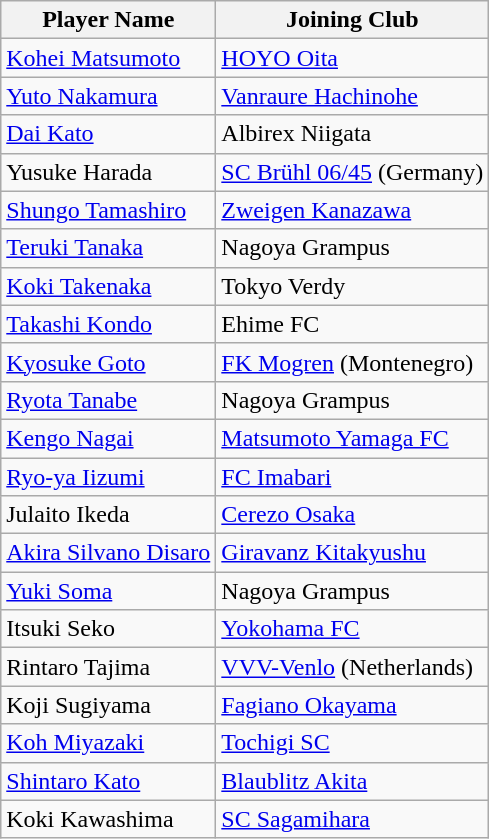<table class="wikitable">
<tr>
<th><strong>Player Name</strong></th>
<th><strong>Joining Club</strong></th>
</tr>
<tr>
<td><a href='#'>Kohei Matsumoto</a></td>
<td><a href='#'>HOYO Oita</a></td>
</tr>
<tr>
<td><a href='#'>Yuto Nakamura</a></td>
<td><a href='#'>Vanraure Hachinohe</a></td>
</tr>
<tr>
<td><a href='#'>Dai Kato</a></td>
<td>Albirex Niigata</td>
</tr>
<tr>
<td>Yusuke Harada</td>
<td><a href='#'>SC Brühl 06/45</a> (Germany)</td>
</tr>
<tr>
<td><a href='#'>Shungo Tamashiro</a></td>
<td><a href='#'>Zweigen Kanazawa</a></td>
</tr>
<tr>
<td><a href='#'>Teruki Tanaka</a></td>
<td>Nagoya Grampus</td>
</tr>
<tr>
<td><a href='#'>Koki Takenaka</a></td>
<td>Tokyo Verdy</td>
</tr>
<tr>
<td><a href='#'>Takashi Kondo</a></td>
<td>Ehime FC</td>
</tr>
<tr>
<td><a href='#'>Kyosuke Goto</a></td>
<td><a href='#'>FK Mogren</a> (Montenegro)</td>
</tr>
<tr>
<td><a href='#'>Ryota Tanabe</a></td>
<td>Nagoya Grampus</td>
</tr>
<tr>
<td><a href='#'>Kengo Nagai</a></td>
<td><a href='#'>Matsumoto Yamaga FC</a></td>
</tr>
<tr>
<td><a href='#'>Ryo-ya Iizumi</a></td>
<td><a href='#'>FC Imabari</a></td>
</tr>
<tr>
<td>Julaito Ikeda</td>
<td><a href='#'>Cerezo Osaka</a></td>
</tr>
<tr>
<td><a href='#'>Akira Silvano Disaro</a></td>
<td><a href='#'>Giravanz Kitakyushu</a></td>
</tr>
<tr>
<td><a href='#'>Yuki Soma</a></td>
<td>Nagoya Grampus</td>
</tr>
<tr>
<td>Itsuki Seko</td>
<td><a href='#'>Yokohama FC</a></td>
</tr>
<tr>
<td>Rintaro Tajima</td>
<td><a href='#'>VVV-Venlo</a> (Netherlands)</td>
</tr>
<tr>
<td>Koji Sugiyama</td>
<td><a href='#'>Fagiano Okayama</a></td>
</tr>
<tr>
<td><a href='#'>Koh Miyazaki</a></td>
<td><a href='#'>Tochigi SC</a></td>
</tr>
<tr>
<td><a href='#'>Shintaro Kato</a></td>
<td><a href='#'>Blaublitz Akita</a></td>
</tr>
<tr>
<td>Koki Kawashima</td>
<td><a href='#'>SC Sagamihara</a></td>
</tr>
</table>
